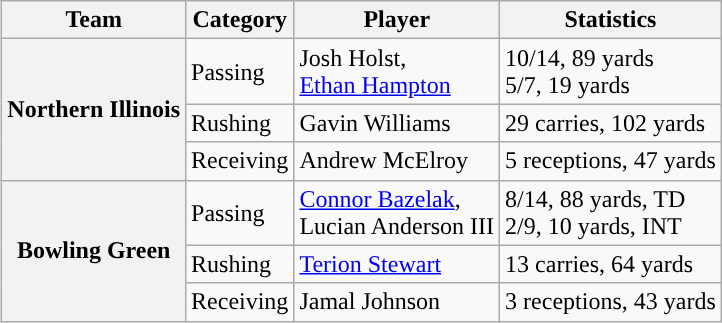<table class="wikitable" style="float:right">
<tr>
<th>Team</th>
<th>Category</th>
<th>Player</th>
<th>Statistics</th>
</tr>
<tr>
<th rowspan=3>Northern Illinois</th>
<td>Passing</td>
<td>Josh Holst, <br> <a href='#'>Ethan Hampton</a></td>
<td>10/14, 89 yards <br> 5/7, 19 yards</td>
</tr>
<tr>
<td>Rushing</td>
<td>Gavin Williams</td>
<td>29 carries, 102 yards</td>
</tr>
<tr>
<td>Receiving</td>
<td>Andrew McElroy</td>
<td>5 receptions, 47 yards</td>
</tr>
<tr>
<th rowspan=3>Bowling Green</th>
<td>Passing</td>
<td><a href='#'>Connor Bazelak</a>, <br> Lucian Anderson III</td>
<td>8/14, 88 yards, TD <br> 2/9, 10 yards, INT</td>
</tr>
<tr>
<td>Rushing</td>
<td><a href='#'>Terion Stewart</a></td>
<td>13 carries, 64 yards</td>
</tr>
<tr>
<td>Receiving</td>
<td>Jamal Johnson</td>
<td>3 receptions, 43 yards</td>
</tr>
</table>
